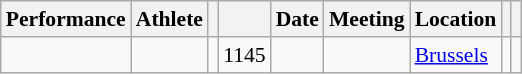<table class="wikitable sortable plainrowheaders" style="font-size:90%;">
<tr>
<th>Performance</th>
<th>Athlete</th>
<th></th>
<th></th>
<th>Date</th>
<th>Meeting</th>
<th>Location</th>
<th></th>
<th class="unsortable"></th>
</tr>
<tr>
<td data-sort-value="2Mtrs000104.80"></td>
<td></td>
<td></td>
<td>1145</td>
<td></td>
<td></td>
<td><a href='#'>Brussels</a></td>
<td></td>
<td></td>
</tr>
</table>
